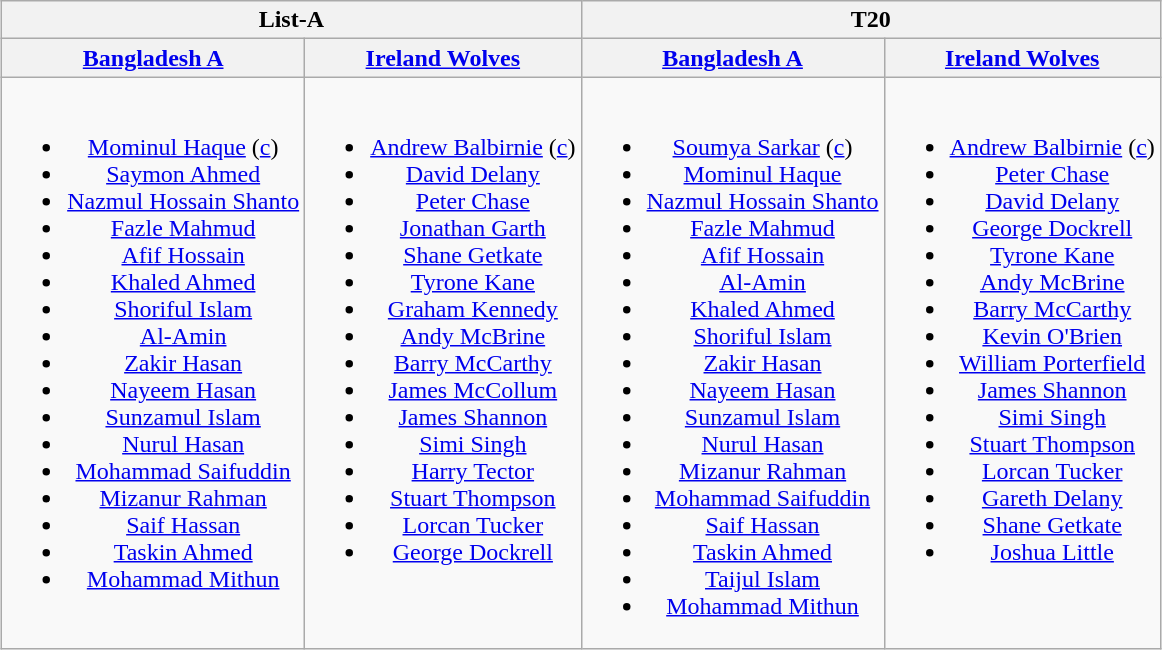<table class="wikitable" style="text-align:center; margin:auto">
<tr>
<th colspan=2>List-A</th>
<th colspan=2>T20</th>
</tr>
<tr>
<th> <a href='#'>Bangladesh A</a></th>
<th> <a href='#'>Ireland Wolves</a></th>
<th> <a href='#'>Bangladesh A</a></th>
<th> <a href='#'>Ireland Wolves</a></th>
</tr>
<tr style="vertical-align:top">
<td><br><ul><li><a href='#'>Mominul Haque</a> (<a href='#'>c</a>)</li><li><a href='#'>Saymon Ahmed</a></li><li><a href='#'>Nazmul Hossain Shanto</a></li><li><a href='#'>Fazle Mahmud</a></li><li><a href='#'>Afif Hossain</a></li><li><a href='#'>Khaled Ahmed</a></li><li><a href='#'>Shoriful Islam</a></li><li><a href='#'>Al-Amin</a></li><li><a href='#'>Zakir Hasan</a></li><li><a href='#'>Nayeem Hasan</a></li><li><a href='#'>Sunzamul Islam</a></li><li><a href='#'>Nurul Hasan</a></li><li><a href='#'>Mohammad Saifuddin</a></li><li><a href='#'>Mizanur Rahman</a></li><li><a href='#'>Saif Hassan</a></li><li><a href='#'>Taskin Ahmed</a></li><li><a href='#'>Mohammad Mithun</a></li></ul></td>
<td><br><ul><li><a href='#'>Andrew Balbirnie</a> (<a href='#'>c</a>)</li><li><a href='#'>David Delany</a></li><li><a href='#'>Peter Chase</a></li><li><a href='#'>Jonathan Garth</a></li><li><a href='#'>Shane Getkate</a></li><li><a href='#'>Tyrone Kane</a></li><li><a href='#'>Graham Kennedy</a></li><li><a href='#'>Andy McBrine</a></li><li><a href='#'>Barry McCarthy</a></li><li><a href='#'>James McCollum</a></li><li><a href='#'>James Shannon</a></li><li><a href='#'>Simi Singh</a></li><li><a href='#'>Harry Tector</a></li><li><a href='#'>Stuart Thompson</a></li><li><a href='#'>Lorcan Tucker</a></li><li><a href='#'>George Dockrell</a></li></ul></td>
<td><br><ul><li><a href='#'>Soumya Sarkar</a> (<a href='#'>c</a>)</li><li><a href='#'>Mominul Haque</a></li><li><a href='#'>Nazmul Hossain Shanto</a></li><li><a href='#'>Fazle Mahmud</a></li><li><a href='#'>Afif Hossain</a></li><li><a href='#'>Al-Amin</a></li><li><a href='#'>Khaled Ahmed</a></li><li><a href='#'>Shoriful Islam</a></li><li><a href='#'>Zakir Hasan</a></li><li><a href='#'>Nayeem Hasan</a></li><li><a href='#'>Sunzamul Islam</a></li><li><a href='#'>Nurul Hasan</a></li><li><a href='#'>Mizanur Rahman</a></li><li><a href='#'>Mohammad Saifuddin</a></li><li><a href='#'>Saif Hassan</a></li><li><a href='#'>Taskin Ahmed</a></li><li><a href='#'>Taijul Islam</a></li><li><a href='#'>Mohammad Mithun</a></li></ul></td>
<td><br><ul><li><a href='#'>Andrew Balbirnie</a> (<a href='#'>c</a>)</li><li><a href='#'>Peter Chase</a></li><li><a href='#'>David Delany</a></li><li><a href='#'>George Dockrell</a></li><li><a href='#'>Tyrone Kane</a></li><li><a href='#'>Andy McBrine</a></li><li><a href='#'>Barry McCarthy</a></li><li><a href='#'>Kevin O'Brien</a></li><li><a href='#'>William Porterfield</a></li><li><a href='#'>James Shannon</a></li><li><a href='#'>Simi Singh</a></li><li><a href='#'>Stuart Thompson</a></li><li><a href='#'>Lorcan Tucker</a></li><li><a href='#'>Gareth Delany</a></li><li><a href='#'>Shane Getkate</a></li><li><a href='#'>Joshua Little</a></li></ul></td>
</tr>
</table>
